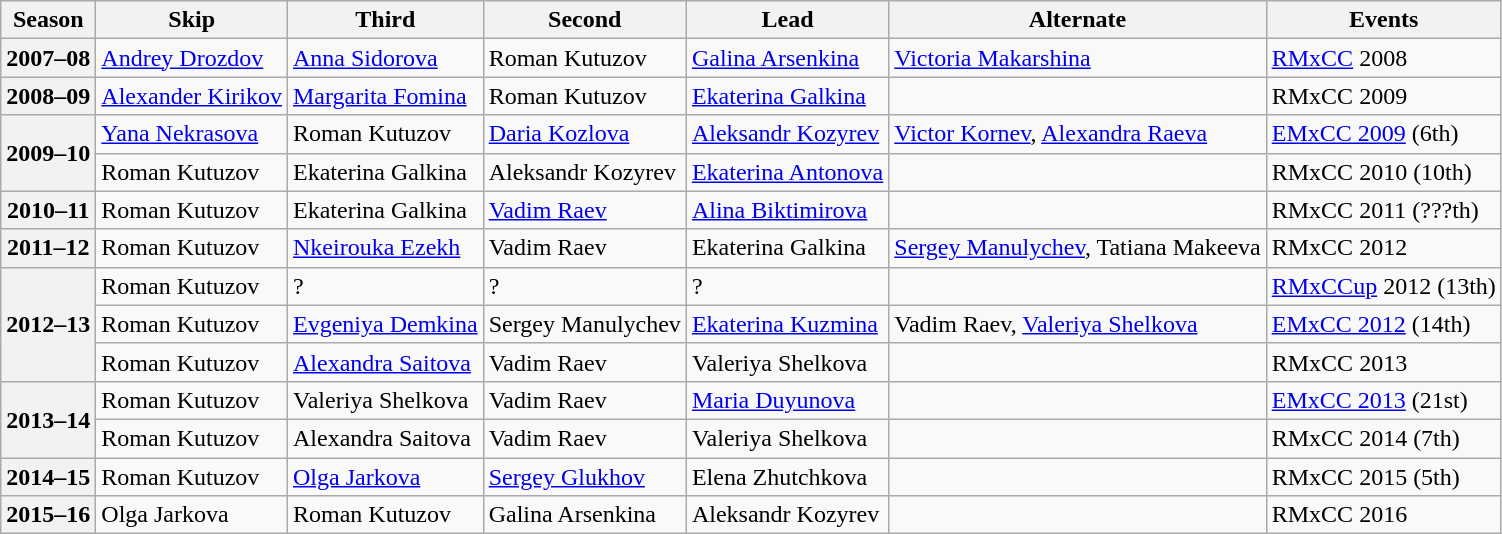<table class="wikitable">
<tr>
<th scope="col">Season</th>
<th scope="col">Skip</th>
<th scope="col">Third</th>
<th scope="col">Second</th>
<th scope="col">Lead</th>
<th scope="col">Alternate</th>
<th scope="col">Events</th>
</tr>
<tr>
<th scope="row">2007–08</th>
<td><a href='#'>Andrey Drozdov</a></td>
<td><a href='#'>Anna Sidorova</a></td>
<td>Roman Kutuzov</td>
<td><a href='#'>Galina Arsenkina</a></td>
<td><a href='#'>Victoria Makarshina</a></td>
<td><a href='#'>RMxCC</a> 2008 </td>
</tr>
<tr>
<th scope="row">2008–09</th>
<td><a href='#'>Alexander Kirikov</a></td>
<td><a href='#'>Margarita Fomina</a></td>
<td>Roman Kutuzov</td>
<td><a href='#'>Ekaterina Galkina</a></td>
<td></td>
<td>RMxCC 2009 </td>
</tr>
<tr>
<th scope="row" rowspan=2>2009–10</th>
<td><a href='#'>Yana Nekrasova</a></td>
<td>Roman Kutuzov</td>
<td><a href='#'>Daria Kozlova</a></td>
<td><a href='#'>Aleksandr Kozyrev</a></td>
<td><a href='#'>Victor Kornev</a>, <a href='#'>Alexandra Raeva</a></td>
<td><a href='#'>EMxCC 2009</a> (6th)</td>
</tr>
<tr>
<td>Roman Kutuzov</td>
<td>Ekaterina Galkina</td>
<td>Aleksandr Kozyrev</td>
<td><a href='#'>Ekaterina Antonova</a></td>
<td></td>
<td>RMxCC 2010 (10th)</td>
</tr>
<tr>
<th scope="row">2010–11</th>
<td>Roman Kutuzov</td>
<td>Ekaterina Galkina</td>
<td><a href='#'>Vadim Raev</a></td>
<td><a href='#'>Alina Biktimirova</a></td>
<td></td>
<td>RMxCC 2011 (???th)</td>
</tr>
<tr>
<th scope="row">2011–12</th>
<td>Roman Kutuzov</td>
<td><a href='#'>Nkeirouka Ezekh</a></td>
<td>Vadim Raev</td>
<td>Ekaterina Galkina</td>
<td><a href='#'>Sergey Manulychev</a>, Tatiana Makeeva</td>
<td>RMxCC 2012 </td>
</tr>
<tr>
<th scope="row" rowspan=3>2012–13</th>
<td>Roman Kutuzov</td>
<td>?</td>
<td>?</td>
<td>?</td>
<td></td>
<td><a href='#'>RMxCCup</a> 2012 (13th)</td>
</tr>
<tr>
<td>Roman Kutuzov</td>
<td><a href='#'>Evgeniya Demkina</a></td>
<td>Sergey Manulychev</td>
<td><a href='#'>Ekaterina Kuzmina</a></td>
<td>Vadim Raev, <a href='#'>Valeriya Shelkova</a></td>
<td><a href='#'>EMxCC 2012</a> (14th)</td>
</tr>
<tr>
<td>Roman Kutuzov</td>
<td><a href='#'>Alexandra Saitova</a></td>
<td>Vadim Raev</td>
<td>Valeriya Shelkova</td>
<td></td>
<td>RMxCC 2013 </td>
</tr>
<tr>
<th scope="row" rowspan=2>2013–14</th>
<td>Roman Kutuzov</td>
<td>Valeriya Shelkova</td>
<td>Vadim Raev</td>
<td><a href='#'>Maria Duyunova</a></td>
<td></td>
<td><a href='#'>EMxCC 2013</a> (21st)</td>
</tr>
<tr>
<td>Roman Kutuzov</td>
<td>Alexandra Saitova</td>
<td>Vadim Raev</td>
<td>Valeriya Shelkova</td>
<td></td>
<td>RMxCC 2014 (7th)</td>
</tr>
<tr>
<th scope="row">2014–15</th>
<td>Roman Kutuzov</td>
<td><a href='#'>Olga Jarkova</a></td>
<td><a href='#'>Sergey Glukhov</a></td>
<td>Elena Zhutchkova</td>
<td></td>
<td>RMxCC 2015 (5th)</td>
</tr>
<tr>
<th scope="row">2015–16</th>
<td>Olga Jarkova</td>
<td>Roman Kutuzov</td>
<td>Galina Arsenkina</td>
<td>Aleksandr Kozyrev</td>
<td></td>
<td>RMxCC 2016 </td>
</tr>
</table>
